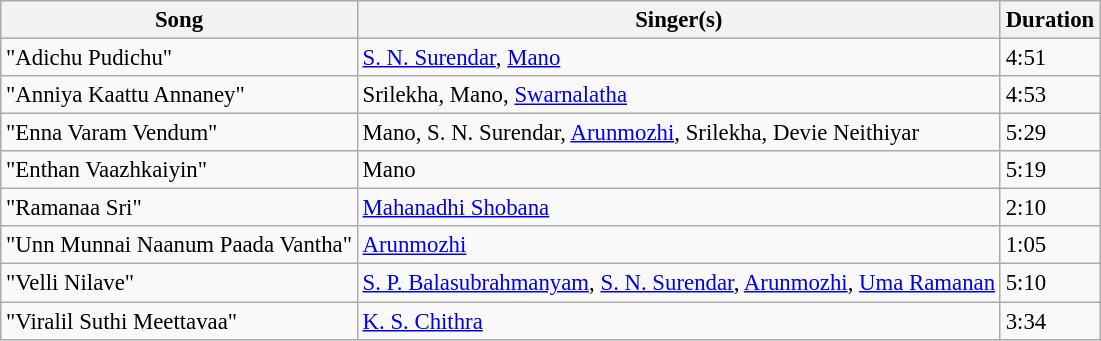<table class="wikitable" style="font-size:95%;">
<tr>
<th>Song</th>
<th>Singer(s)</th>
<th>Duration</th>
</tr>
<tr>
<td>"Adichu Pudichu"</td>
<td><a href='#'>S. N. Surendar</a>, <a href='#'>Mano</a></td>
<td>4:51</td>
</tr>
<tr>
<td>"Anniya Kaattu Annaney"</td>
<td>Srilekha, Mano, <a href='#'>Swarnalatha</a></td>
<td>4:53</td>
</tr>
<tr>
<td>"Enna Varam Vendum"</td>
<td>Mano, S. N. Surendar, <a href='#'>Arunmozhi</a>, Srilekha, Devie Neithiyar</td>
<td>5:29</td>
</tr>
<tr>
<td>"Enthan Vaazhkaiyin"</td>
<td>Mano</td>
<td>5:19</td>
</tr>
<tr>
<td>"Ramanaa Sri"</td>
<td><a href='#'>Mahanadhi Shobana</a></td>
<td>2:10</td>
</tr>
<tr>
<td>"Unn Munnai Naanum Paada Vantha"</td>
<td><a href='#'>Arunmozhi</a></td>
<td>1:05</td>
</tr>
<tr>
<td>"Velli Nilave"</td>
<td><a href='#'>S. P. Balasubrahmanyam</a>, <a href='#'>S. N. Surendar</a>, <a href='#'>Arunmozhi</a>,  <a href='#'>Uma Ramanan</a></td>
<td>5:10</td>
</tr>
<tr>
<td>"Viralil Suthi Meettavaa"</td>
<td><a href='#'>K. S. Chithra</a></td>
<td>3:34</td>
</tr>
</table>
